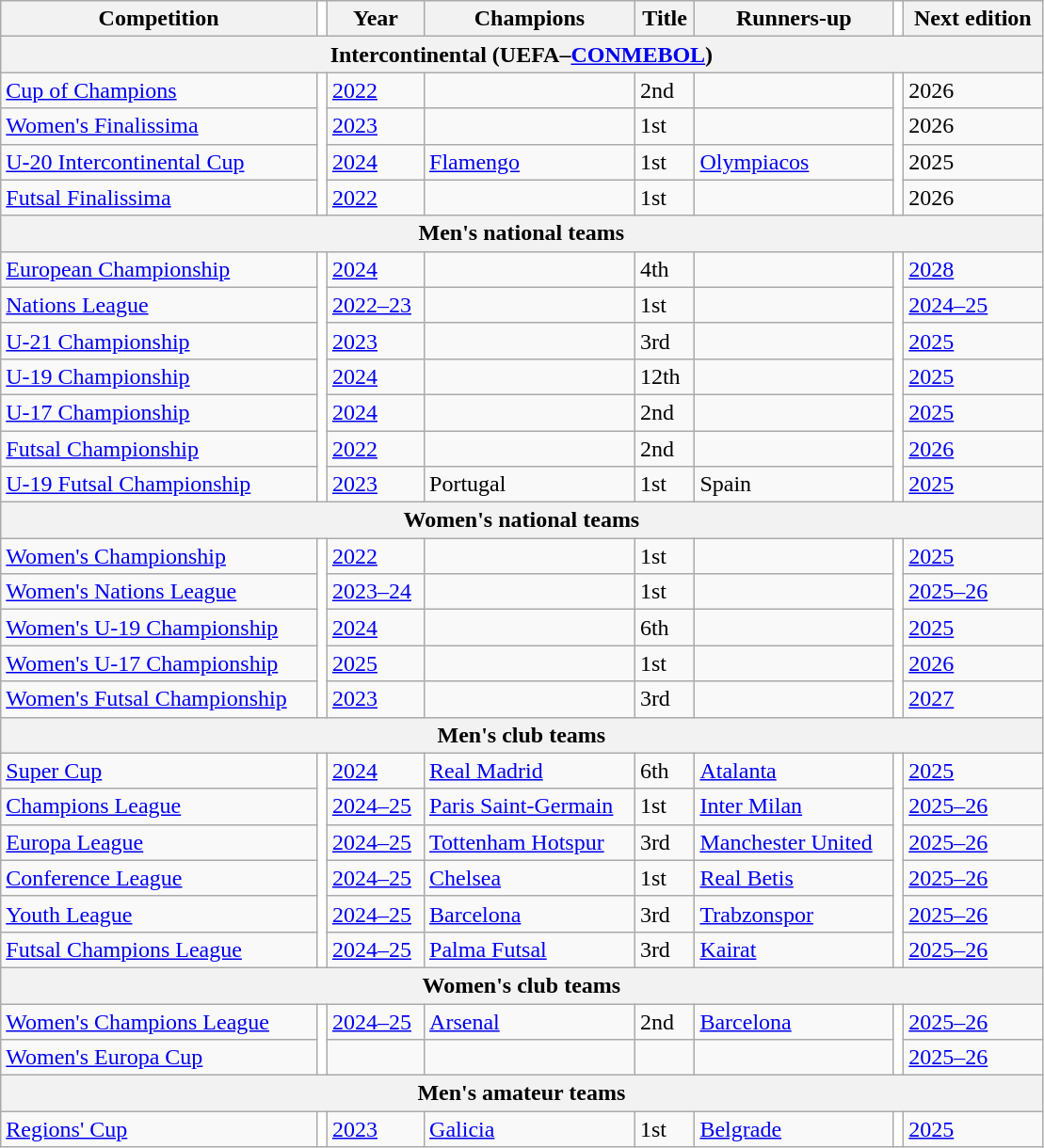<table class="wikitable sortable">
<tr>
<th>Competition</th>
<td width="1%" rowspan=1 style="background-color:#ffffff;"></td>
<th>Year</th>
<th>Champions</th>
<th>Title</th>
<th>Runners-up</th>
<td width="1%" rowspan=1 style="background-color:#ffffff;"></td>
<th>Next edition</th>
</tr>
<tr>
<th colspan="8">Intercontinental (UEFA–<a href='#'>CONMEBOL</a>)</th>
</tr>
<tr>
<td><a href='#'>Cup of Champions</a></td>
<td width="1%" rowspan=4 style="background-color:#ffffff;"></td>
<td><a href='#'>2022</a></td>
<td></td>
<td>2nd</td>
<td></td>
<td width="1%" rowspan=4 style="background-color:#ffffff;"></td>
<td>2026</td>
</tr>
<tr>
<td><a href='#'>Women's Finalissima</a></td>
<td><a href='#'>2023</a></td>
<td></td>
<td>1st</td>
<td></td>
<td>2026</td>
</tr>
<tr>
<td><a href='#'>U-20 Intercontinental Cup</a></td>
<td><a href='#'>2024</a></td>
<td> <a href='#'>Flamengo</a></td>
<td>1st</td>
<td> <a href='#'>Olympiacos</a></td>
<td>2025</td>
</tr>
<tr>
<td><a href='#'>Futsal Finalissima</a></td>
<td><a href='#'>2022</a></td>
<td></td>
<td>1st</td>
<td></td>
<td>2026</td>
</tr>
<tr>
<th colspan="8">Men's national teams</th>
</tr>
<tr>
<td><a href='#'>European Championship</a></td>
<td width="1%" rowspan=7 style="background-color:#ffffff;"></td>
<td><a href='#'>2024</a></td>
<td></td>
<td>4th</td>
<td></td>
<td width="1%" rowspan=7 style="background-color:#ffffff;"></td>
<td><a href='#'>2028</a></td>
</tr>
<tr>
<td><a href='#'>Nations League</a></td>
<td><a href='#'>2022–23</a></td>
<td></td>
<td>1st</td>
<td></td>
<td><a href='#'>2024–25</a></td>
</tr>
<tr>
<td><a href='#'>U-21 Championship</a></td>
<td><a href='#'>2023</a></td>
<td></td>
<td>3rd</td>
<td></td>
<td><a href='#'>2025</a></td>
</tr>
<tr>
<td><a href='#'>U-19 Championship</a></td>
<td><a href='#'>2024</a></td>
<td></td>
<td>12th</td>
<td></td>
<td><a href='#'>2025</a></td>
</tr>
<tr>
<td><a href='#'>U-17 Championship</a></td>
<td><a href='#'>2024</a></td>
<td></td>
<td>2nd</td>
<td></td>
<td><a href='#'>2025</a></td>
</tr>
<tr>
<td><a href='#'>Futsal Championship</a></td>
<td><a href='#'>2022</a></td>
<td></td>
<td>2nd</td>
<td></td>
<td><a href='#'>2026</a></td>
</tr>
<tr>
<td><a href='#'>U-19 Futsal Championship</a></td>
<td><a href='#'>2023</a></td>
<td>Portugal</td>
<td>1st</td>
<td>Spain</td>
<td><a href='#'>2025</a></td>
</tr>
<tr>
<th colspan=8>Women's national teams</th>
</tr>
<tr>
<td><a href='#'>Women's Championship</a></td>
<td width="1%" rowspan=5 style="background-color:#ffffff;"></td>
<td><a href='#'>2022</a></td>
<td></td>
<td>1st</td>
<td></td>
<td width="1%" rowspan=5 style="background-color:#ffffff;"></td>
<td><a href='#'>2025</a></td>
</tr>
<tr>
<td><a href='#'>Women's Nations League</a></td>
<td><a href='#'>2023–24</a></td>
<td></td>
<td>1st</td>
<td></td>
<td><a href='#'>2025–26</a></td>
</tr>
<tr>
<td><a href='#'>Women's U-19 Championship</a></td>
<td><a href='#'>2024</a></td>
<td></td>
<td>6th</td>
<td></td>
<td><a href='#'>2025</a></td>
</tr>
<tr>
<td><a href='#'>Women's U-17 Championship</a></td>
<td><a href='#'>2025</a></td>
<td></td>
<td>1st</td>
<td></td>
<td><a href='#'>2026</a></td>
</tr>
<tr>
<td><a href='#'>Women's Futsal Championship</a></td>
<td><a href='#'>2023</a></td>
<td></td>
<td>3rd</td>
<td></td>
<td><a href='#'>2027</a></td>
</tr>
<tr>
<th colspan=8>Men's club teams</th>
</tr>
<tr>
<td><a href='#'>Super Cup</a></td>
<td width="1%" rowspan=6 style="background-color:#ffffff;"></td>
<td><a href='#'>2024</a></td>
<td> <a href='#'>Real Madrid</a></td>
<td>6th</td>
<td> <a href='#'>Atalanta</a></td>
<td width="1%" rowspan=6 style="background-color:#ffffff;"></td>
<td><a href='#'>2025</a></td>
</tr>
<tr>
<td><a href='#'>Champions League</a></td>
<td><a href='#'>2024–25</a></td>
<td> <a href='#'>Paris Saint-Germain</a></td>
<td>1st</td>
<td> <a href='#'>Inter Milan</a></td>
<td><a href='#'>2025–26</a></td>
</tr>
<tr>
<td><a href='#'>Europa League</a></td>
<td><a href='#'>2024–25</a></td>
<td> <a href='#'>Tottenham Hotspur</a></td>
<td>3rd</td>
<td> <a href='#'>Manchester United</a></td>
<td><a href='#'>2025–26</a></td>
</tr>
<tr>
<td><a href='#'>Conference League</a></td>
<td><a href='#'>2024–25</a></td>
<td> <a href='#'>Chelsea</a></td>
<td>1st</td>
<td> <a href='#'>Real Betis</a></td>
<td><a href='#'>2025–26</a></td>
</tr>
<tr>
<td><a href='#'>Youth League</a></td>
<td><a href='#'>2024–25</a></td>
<td> <a href='#'>Barcelona</a></td>
<td>3rd</td>
<td> <a href='#'>Trabzonspor</a></td>
<td><a href='#'>2025–26</a></td>
</tr>
<tr>
<td><a href='#'>Futsal Champions League</a></td>
<td><a href='#'>2024–25</a></td>
<td> <a href='#'>Palma Futsal</a></td>
<td>3rd</td>
<td> <a href='#'>Kairat</a></td>
<td><a href='#'>2025–26</a></td>
</tr>
<tr>
<th colspan=8>Women's club teams</th>
</tr>
<tr>
<td><a href='#'>Women's Champions League</a></td>
<td width="1%" rowspan=2 style="background-color:#ffffff;"></td>
<td><a href='#'>2024–25</a></td>
<td> <a href='#'>Arsenal</a></td>
<td>2nd</td>
<td> <a href='#'>Barcelona</a></td>
<td width="1%" rowspan=2 style="background-color:#ffffff;"></td>
<td><a href='#'>2025–26</a></td>
</tr>
<tr>
<td><a href='#'>Women's Europa Cup</a></td>
<td></td>
<td></td>
<td></td>
<td></td>
<td><a href='#'>2025–26</a></td>
</tr>
<tr>
<th colspan=8>Men's amateur teams</th>
</tr>
<tr>
<td><a href='#'>Regions' Cup</a></td>
<td width="1%" rowspan=1 style="background-color:#ffffff;"></td>
<td><a href='#'>2023</a></td>
<td> <a href='#'>Galicia</a></td>
<td>1st</td>
<td> <a href='#'>Belgrade</a></td>
<td width="1%" rowspan=1 style="background-color:#ffffff;"></td>
<td><a href='#'>2025</a></td>
</tr>
</table>
